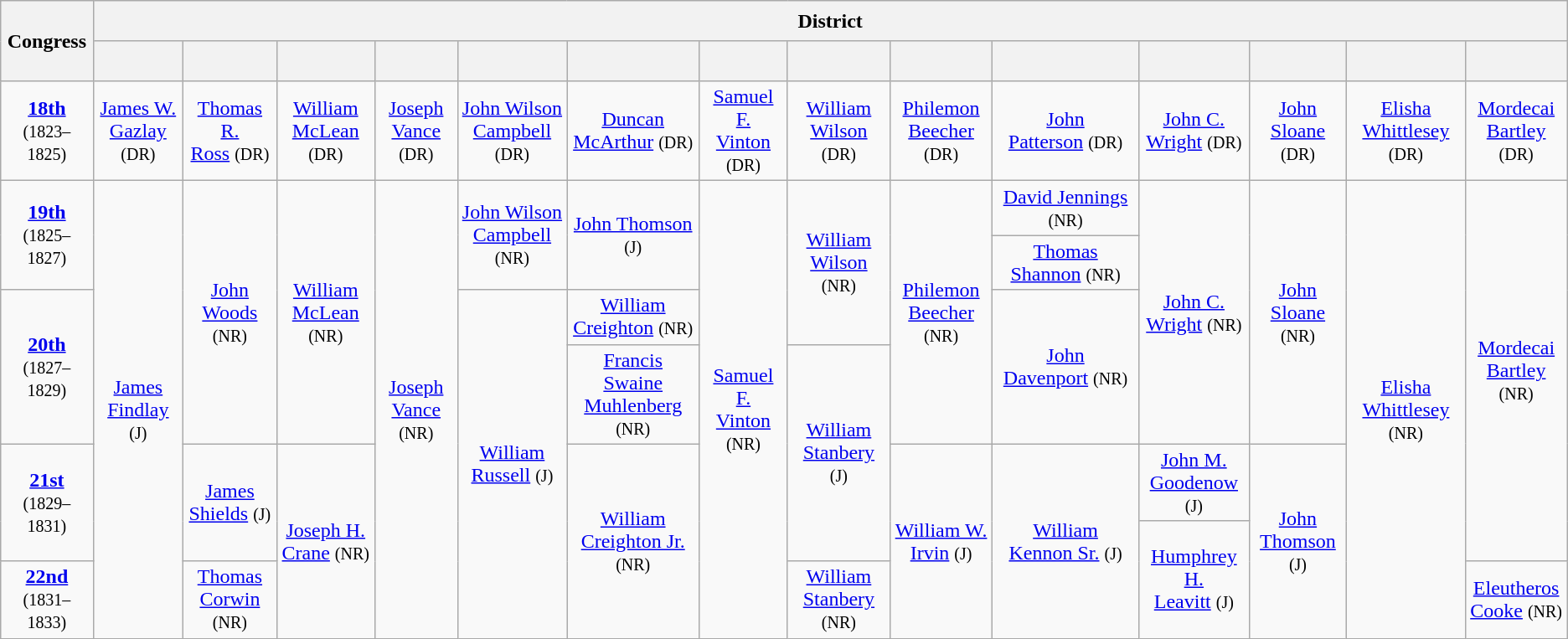<table class=wikitable style="text-align:center">
<tr style="height:2em">
<th rowspan=2>Congress</th>
<th colspan=14>District</th>
</tr>
<tr style="height:2em">
<th></th>
<th></th>
<th></th>
<th></th>
<th></th>
<th></th>
<th></th>
<th></th>
<th></th>
<th></th>
<th></th>
<th></th>
<th></th>
<th></th>
</tr>
<tr style="height:2em">
<td><strong><a href='#'>18th</a></strong><br><small>(1823–1825)</small></td>
<td><a href='#'>James W.<br>Gazlay</a> <small>(DR)</small></td>
<td><a href='#'>Thomas R.<br>Ross</a> <small>(DR)</small></td>
<td><a href='#'>William<br>McLean</a> <small>(DR)</small></td>
<td><a href='#'>Joseph<br>Vance</a> <small>(DR)</small></td>
<td><a href='#'>John Wilson<br>Campbell</a> <small>(DR)</small></td>
<td><a href='#'>Duncan<br>McArthur</a> <small>(DR)</small></td>
<td><a href='#'>Samuel F.<br>Vinton</a> <small>(DR)</small></td>
<td><a href='#'>William<br>Wilson</a> <small>(DR)</small></td>
<td><a href='#'>Philemon<br>Beecher</a> <small>(DR)</small></td>
<td><a href='#'>John<br>Patterson</a> <small>(DR)</small></td>
<td><a href='#'>John C.<br>Wright</a> <small>(DR)</small></td>
<td><a href='#'>John<br>Sloane</a> <small>(DR)</small></td>
<td><a href='#'>Elisha<br>Whittlesey</a> <small>(DR)</small></td>
<td><a href='#'>Mordecai<br>Bartley</a> <small>(DR)</small></td>
</tr>
<tr style="height:2em">
<td rowspan=2><strong><a href='#'>19th</a></strong><br><small>(1825–1827)</small></td>
<td rowspan=7 ><a href='#'>James<br>Findlay</a> <small>(J)</small></td>
<td rowspan=4 ><a href='#'>John<br>Woods</a> <small>(NR)</small></td>
<td rowspan=4 ><a href='#'>William<br>McLean</a> <small>(NR)</small></td>
<td rowspan=7 ><a href='#'>Joseph<br>Vance</a> <small>(NR)</small></td>
<td rowspan=2 ><a href='#'>John Wilson<br>Campbell</a> <small>(NR)</small></td>
<td rowspan=2 ><a href='#'>John Thomson</a> <small>(J)</small></td>
<td rowspan=7 ><a href='#'>Samuel F.<br>Vinton</a> <small>(NR)</small></td>
<td rowspan=3 ><a href='#'>William<br>Wilson</a> <small>(NR)</small></td>
<td rowspan=4 ><a href='#'>Philemon<br>Beecher</a> <small>(NR)</small></td>
<td><a href='#'>David Jennings</a> <small>(NR)</small></td>
<td rowspan=4 ><a href='#'>John C.<br>Wright</a> <small>(NR)</small></td>
<td rowspan=4 ><a href='#'>John<br>Sloane</a> <small>(NR)</small></td>
<td rowspan=7 ><a href='#'>Elisha<br>Whittlesey</a> <small>(NR)</small></td>
<td rowspan=6 ><a href='#'>Mordecai<br>Bartley</a> <small>(NR)</small></td>
</tr>
<tr style="height:2em">
<td><a href='#'>Thomas Shannon</a> <small>(NR)</small></td>
</tr>
<tr style="height:2em">
<td rowspan=2><strong><a href='#'>20th</a></strong><br><small>(1827–1829)</small></td>
<td rowspan=5 ><a href='#'>William<br>Russell</a> <small>(J)</small></td>
<td><a href='#'>William<br>Creighton</a> <small>(NR)</small></td>
<td rowspan=2 ><a href='#'>John<br>Davenport</a> <small>(NR)</small></td>
</tr>
<tr style="height:2em">
<td><a href='#'>Francis Swaine<br>Muhlenberg</a> <small>(NR)</small></td>
<td rowspan=3 ><a href='#'>William<br>Stanbery</a> <small>(J)</small></td>
</tr>
<tr style="height:2em">
<td rowspan=2><strong><a href='#'>21st</a></strong><br><small>(1829–1831)</small></td>
<td rowspan=2 ><a href='#'>James<br>Shields</a> <small>(J)</small></td>
<td rowspan=3 ><a href='#'>Joseph H.<br>Crane</a> <small>(NR)</small></td>
<td rowspan=3 ><a href='#'>William<br>Creighton Jr.</a> <small>(NR)</small></td>
<td rowspan=3 ><a href='#'>William W.<br>Irvin</a> <small>(J)</small></td>
<td rowspan=3 ><a href='#'>William<br>Kennon Sr.</a> <small>(J)</small></td>
<td><a href='#'>John M.<br>Goodenow</a> <small>(J)</small></td>
<td rowspan=3 ><a href='#'>John<br>Thomson</a> <small>(J)</small></td>
</tr>
<tr style="height:2em">
<td rowspan=3 ><a href='#'>Humphrey H.<br>Leavitt</a> <small>(J)</small></td>
</tr>
<tr style="height:2em">
<td><strong><a href='#'>22nd</a></strong><br><small>(1831–1833)</small></td>
<td><a href='#'>Thomas<br>Corwin</a> <small>(NR)</small></td>
<td><a href='#'>William<br>Stanbery</a> <small>(NR)</small></td>
<td><a href='#'>Eleutheros<br>Cooke</a> <small>(NR)</small></td>
</tr>
</table>
